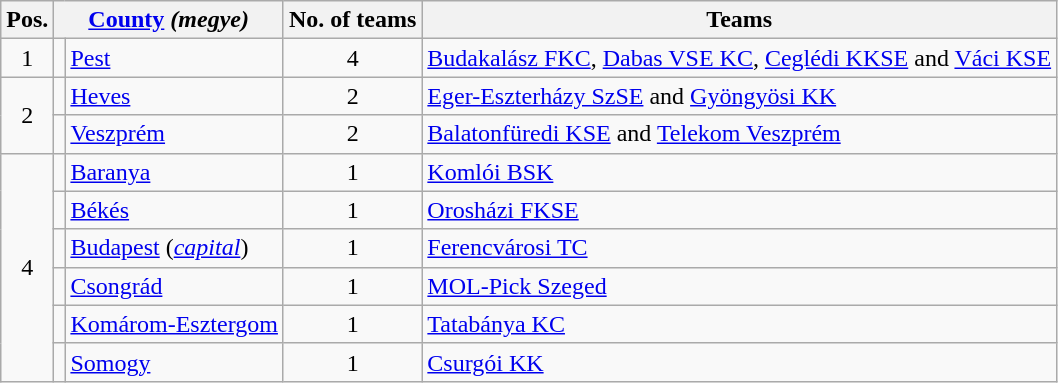<table class="wikitable">
<tr>
<th>Pos.</th>
<th colspan=2><a href='#'>County</a> <em>(megye)</em></th>
<th>No. of teams</th>
<th>Teams</th>
</tr>
<tr>
<td rowspan="1" align="center">1</td>
<td align=center></td>
<td><a href='#'>Pest</a></td>
<td align="center">4</td>
<td><a href='#'>Budakalász FKC</a>, <a href='#'>Dabas VSE KC</a>, <a href='#'>Ceglédi KKSE</a> and <a href='#'>Váci KSE</a></td>
</tr>
<tr>
<td rowspan="2" align="center">2</td>
<td align=center></td>
<td><a href='#'>Heves</a></td>
<td align="center">2</td>
<td><a href='#'>Eger-Eszterházy SzSE</a> and <a href='#'>Gyöngyösi KK</a></td>
</tr>
<tr>
<td align=center></td>
<td><a href='#'>Veszprém</a></td>
<td align="center">2</td>
<td><a href='#'>Balatonfüredi KSE</a> and <a href='#'>Telekom Veszprém</a></td>
</tr>
<tr>
<td rowspan="6" align="center">4</td>
<td align=center></td>
<td><a href='#'>Baranya</a></td>
<td align="center">1</td>
<td><a href='#'>Komlói BSK</a></td>
</tr>
<tr>
<td align=center></td>
<td><a href='#'>Békés</a></td>
<td align="center">1</td>
<td><a href='#'>Orosházi FKSE</a></td>
</tr>
<tr>
<td align=center></td>
<td><a href='#'>Budapest</a> (<em><a href='#'>capital</a></em>)</td>
<td align="center">1</td>
<td><a href='#'>Ferencvárosi TC</a></td>
</tr>
<tr>
<td align=center></td>
<td><a href='#'>Csongrád</a></td>
<td align="center">1</td>
<td><a href='#'>MOL-Pick Szeged</a></td>
</tr>
<tr>
<td align=center></td>
<td><a href='#'>Komárom-Esztergom</a></td>
<td align="center">1</td>
<td><a href='#'>Tatabánya KC</a></td>
</tr>
<tr>
<td align=center></td>
<td><a href='#'>Somogy</a></td>
<td align="center">1</td>
<td><a href='#'>Csurgói KK</a></td>
</tr>
</table>
